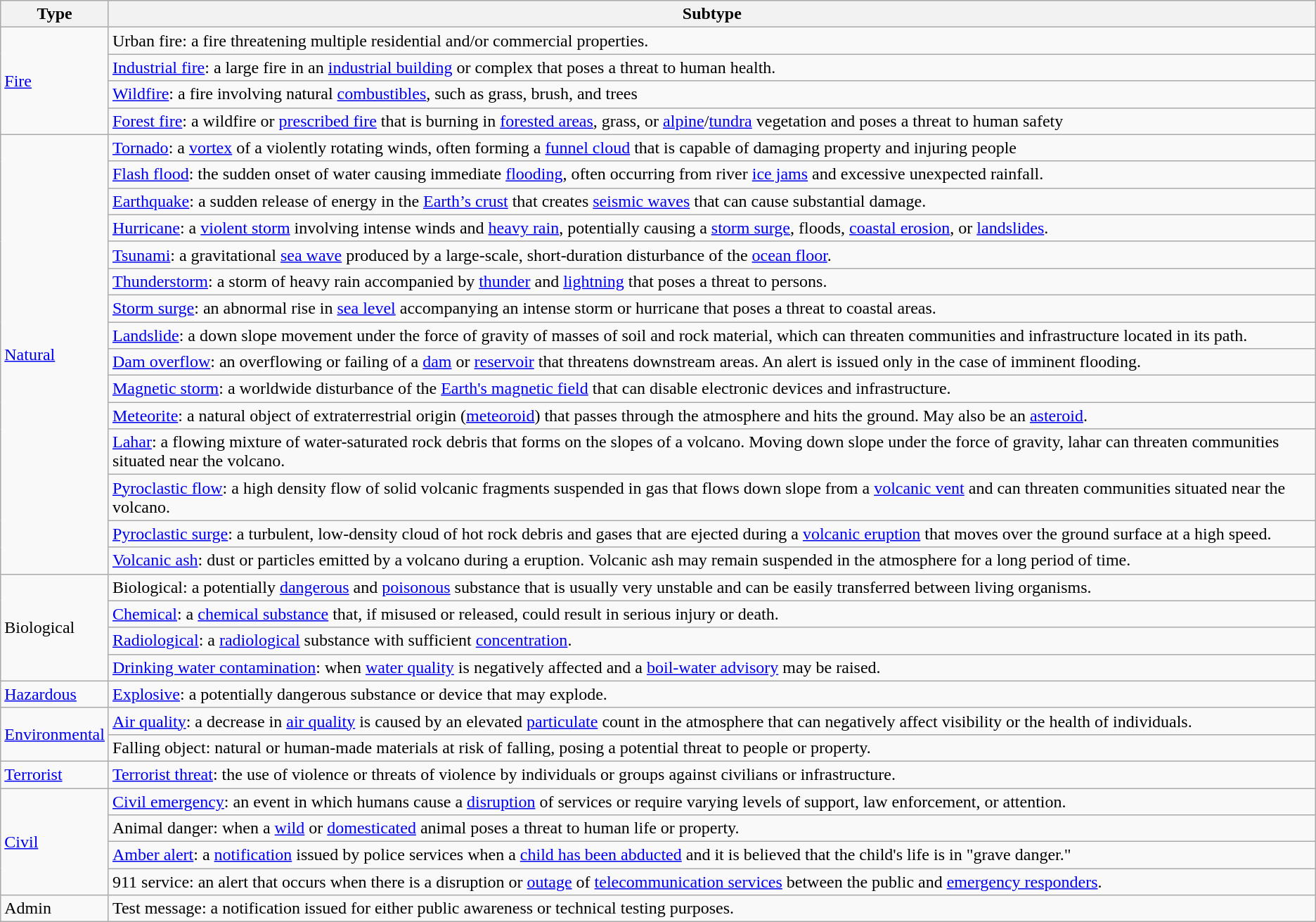<table class="wikitable">
<tr>
<th>Type</th>
<th>Subtype</th>
</tr>
<tr>
<td rowspan="4"><a href='#'>Fire</a></td>
<td>Urban fire: a fire threatening multiple residential and/or commercial properties.</td>
</tr>
<tr>
<td><a href='#'>Industrial fire</a>: a large fire in an <a href='#'>industrial building</a> or complex that poses a threat to human health.</td>
</tr>
<tr>
<td><a href='#'>Wildfire</a>: a fire involving natural <a href='#'>combustibles</a>, such as grass, brush, and trees</td>
</tr>
<tr>
<td><a href='#'>Forest fire</a>: a wildfire or <a href='#'>prescribed fire</a> that is burning in <a href='#'>forested areas</a>, grass, or <a href='#'>alpine</a>/<a href='#'>tundra</a> vegetation and poses a threat to human safety</td>
</tr>
<tr>
<td rowspan="15"><a href='#'>Natural</a></td>
<td><a href='#'>Tornado</a>: a <a href='#'>vortex</a> of a violently rotating winds, often forming a <a href='#'>funnel cloud</a> that is capable of damaging property and injuring people</td>
</tr>
<tr>
<td><a href='#'>Flash flood</a>: the sudden onset of water causing immediate <a href='#'>flooding</a>, often occurring from river <a href='#'>ice jams</a> and excessive unexpected rainfall.</td>
</tr>
<tr>
<td><a href='#'>Earthquake</a>: a sudden release of energy in the <a href='#'>Earth’s crust</a> that creates <a href='#'>seismic waves</a> that can cause substantial damage.</td>
</tr>
<tr>
<td><a href='#'>Hurricane</a>: a <a href='#'>violent storm</a> involving intense winds and <a href='#'>heavy rain</a>, potentially causing a <a href='#'>storm surge</a>, floods, <a href='#'>coastal erosion</a>, or <a href='#'>landslides</a>.</td>
</tr>
<tr>
<td><a href='#'>Tsunami</a>: a gravitational <a href='#'>sea wave</a> produced by a large-scale, short-duration disturbance of the <a href='#'>ocean floor</a>.</td>
</tr>
<tr>
<td><a href='#'>Thunderstorm</a>: a storm of heavy rain accompanied by <a href='#'>thunder</a> and <a href='#'>lightning</a> that poses a threat to persons.</td>
</tr>
<tr>
<td><a href='#'>Storm surge</a>: an abnormal rise in <a href='#'>sea level</a> accompanying an intense storm or hurricane that poses a threat to coastal areas.</td>
</tr>
<tr>
<td><a href='#'>Landslide</a>: a down slope movement under the force of gravity of masses of soil and rock material, which can threaten communities and infrastructure located in its path.</td>
</tr>
<tr>
<td><a href='#'>Dam overflow</a>: an overflowing or failing of a <a href='#'>dam</a> or <a href='#'>reservoir</a> that threatens downstream areas. An alert is issued only in the case of imminent flooding.</td>
</tr>
<tr>
<td><a href='#'>Magnetic storm</a>: a worldwide disturbance of the <a href='#'>Earth's magnetic field</a> that can disable electronic devices and infrastructure.</td>
</tr>
<tr>
<td><a href='#'>Meteorite</a>: a natural object of extraterrestrial origin (<a href='#'>meteoroid</a>) that passes through the atmosphere and hits the ground.  May also be an <a href='#'>asteroid</a>.</td>
</tr>
<tr>
<td><a href='#'>Lahar</a>: a flowing mixture of water-saturated rock debris that forms on the slopes of a volcano. Moving down slope under the force of gravity, lahar can threaten communities situated near the volcano.</td>
</tr>
<tr>
<td><a href='#'>Pyroclastic flow</a>: a high density flow of solid volcanic fragments suspended in gas that flows down slope from a <a href='#'>volcanic vent</a> and can threaten communities situated near the volcano.</td>
</tr>
<tr>
<td><a href='#'>Pyroclastic surge</a>: a turbulent, low-density cloud of hot rock debris and gases that are ejected during a <a href='#'>volcanic eruption</a> that moves over the ground surface at a high speed.</td>
</tr>
<tr>
<td><a href='#'>Volcanic ash</a>: dust or particles emitted by a volcano during a eruption. Volcanic ash may remain suspended in the atmosphere for a long period of time.</td>
</tr>
<tr>
<td rowspan="4">Biological</td>
<td>Biological: a potentially <a href='#'>dangerous</a> and <a href='#'>poisonous</a> substance that is usually very unstable and can be easily transferred between living organisms.</td>
</tr>
<tr>
<td><a href='#'>Chemical</a>: a <a href='#'>chemical substance</a> that, if misused or released, could result in serious injury or death.</td>
</tr>
<tr>
<td><a href='#'>Radiological</a>: a <a href='#'>radiological</a> substance with sufficient <a href='#'>concentration</a>.</td>
</tr>
<tr>
<td><a href='#'>Drinking water contamination</a>: when <a href='#'>water quality</a> is negatively affected and a <a href='#'>boil-water advisory</a> may be raised.</td>
</tr>
<tr>
<td><a href='#'>Hazardous</a></td>
<td><a href='#'>Explosive</a>: a potentially dangerous substance or device that may explode.</td>
</tr>
<tr>
<td rowspan="2"><a href='#'>Environmental</a></td>
<td><a href='#'>Air quality</a>: a decrease in <a href='#'>air quality</a> is caused by an elevated <a href='#'>particulate</a> count in the atmosphere that can negatively affect visibility or the health of individuals.</td>
</tr>
<tr>
<td>Falling object: natural or human-made materials at risk of falling, posing a potential threat to people or property.</td>
</tr>
<tr>
<td><a href='#'>Terrorist</a></td>
<td><a href='#'>Terrorist threat</a>: the use of violence or threats of violence by individuals or groups against civilians or infrastructure.</td>
</tr>
<tr>
<td rowspan="4"><a href='#'>Civil</a></td>
<td><a href='#'>Civil emergency</a>: an event in which humans cause a <a href='#'>disruption</a> of services or require varying levels of support, law enforcement, or attention.</td>
</tr>
<tr>
<td>Animal danger: when a <a href='#'>wild</a> or <a href='#'>domesticated</a> animal poses a threat to human life or property.</td>
</tr>
<tr>
<td><a href='#'>Amber alert</a>: a <a href='#'>notification</a> issued by police services when a <a href='#'>child has been abducted</a> and it is believed that the child's life is in "grave danger."</td>
</tr>
<tr>
<td>911 service: an alert that occurs when there is a disruption or <a href='#'>outage</a> of <a href='#'>telecommunication services</a> between the public and <a href='#'>emergency responders</a>.</td>
</tr>
<tr>
<td>Admin</td>
<td>Test message: a notification issued for either public awareness or technical testing purposes.</td>
</tr>
</table>
